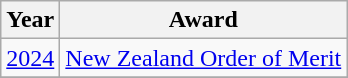<table class="wikitable collapsible">
<tr>
<th>Year</th>
<th>Award</th>
</tr>
<tr>
<td><a href='#'>2024</a></td>
<td><a href='#'>New Zealand Order of Merit</a></td>
</tr>
<tr>
</tr>
</table>
